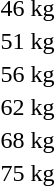<table>
<tr>
<td>46 kg</td>
<td></td>
<td></td>
<td></td>
</tr>
<tr>
<td>51 kg</td>
<td></td>
<td></td>
<td></td>
</tr>
<tr>
<td>56 kg</td>
<td></td>
<td></td>
<td></td>
</tr>
<tr>
<td>62 kg</td>
<td></td>
<td></td>
<td></td>
</tr>
<tr>
<td>68 kg</td>
<td></td>
<td></td>
<td></td>
</tr>
<tr>
<td>75 kg</td>
<td></td>
<td></td>
<td></td>
</tr>
</table>
